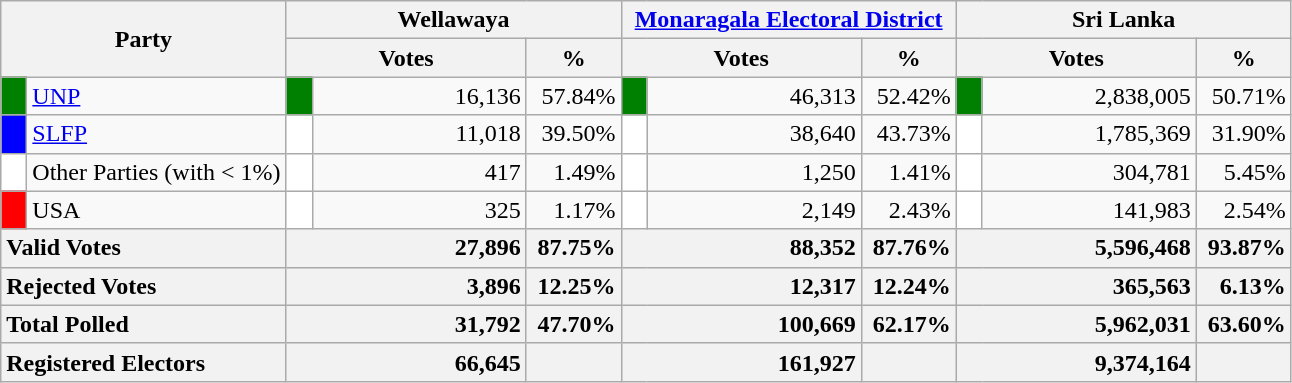<table class="wikitable">
<tr>
<th colspan="2" width="144px"rowspan="2">Party</th>
<th colspan="3" width="216px">Wellawaya</th>
<th colspan="3" width="216px"><a href='#'>Monaragala Electoral District</a></th>
<th colspan="3" width="216px">Sri Lanka</th>
</tr>
<tr>
<th colspan="2" width="144px">Votes</th>
<th>%</th>
<th colspan="2" width="144px">Votes</th>
<th>%</th>
<th colspan="2" width="144px">Votes</th>
<th>%</th>
</tr>
<tr>
<td style="background-color:green;" width="10px"></td>
<td style="text-align:left;"><a href='#'>UNP</a></td>
<td style="background-color:green;" width="10px"></td>
<td style="text-align:right;">16,136</td>
<td style="text-align:right;">57.84%</td>
<td style="background-color:green;" width="10px"></td>
<td style="text-align:right;">46,313</td>
<td style="text-align:right;">52.42%</td>
<td style="background-color:green;" width="10px"></td>
<td style="text-align:right;">2,838,005</td>
<td style="text-align:right;">50.71%</td>
</tr>
<tr>
<td style="background-color:blue;" width="10px"></td>
<td style="text-align:left;"><a href='#'>SLFP</a></td>
<td style="background-color:white;" width="10px"></td>
<td style="text-align:right;">11,018</td>
<td style="text-align:right;">39.50%</td>
<td style="background-color:white;" width="10px"></td>
<td style="text-align:right;">38,640</td>
<td style="text-align:right;">43.73%</td>
<td style="background-color:white;" width="10px"></td>
<td style="text-align:right;">1,785,369</td>
<td style="text-align:right;">31.90%</td>
</tr>
<tr>
<td style="background-color:white;" width="10px"></td>
<td style="text-align:left;">Other Parties (with < 1%)</td>
<td style="background-color:white;" width="10px"></td>
<td style="text-align:right;">417</td>
<td style="text-align:right;">1.49%</td>
<td style="background-color:white;" width="10px"></td>
<td style="text-align:right;">1,250</td>
<td style="text-align:right;">1.41%</td>
<td style="background-color:white;" width="10px"></td>
<td style="text-align:right;">304,781</td>
<td style="text-align:right;">5.45%</td>
</tr>
<tr>
<td style="background-color:red;" width="10px"></td>
<td style="text-align:left;">USA</td>
<td style="background-color:white;" width="10px"></td>
<td style="text-align:right;">325</td>
<td style="text-align:right;">1.17%</td>
<td style="background-color:white;" width="10px"></td>
<td style="text-align:right;">2,149</td>
<td style="text-align:right;">2.43%</td>
<td style="background-color:white;" width="10px"></td>
<td style="text-align:right;">141,983</td>
<td style="text-align:right;">2.54%</td>
</tr>
<tr>
<th colspan="2" width="144px"style="text-align:left;">Valid Votes</th>
<th style="text-align:right;"colspan="2" width="144px">27,896</th>
<th style="text-align:right;">87.75%</th>
<th style="text-align:right;"colspan="2" width="144px">88,352</th>
<th style="text-align:right;">87.76%</th>
<th style="text-align:right;"colspan="2" width="144px">5,596,468</th>
<th style="text-align:right;">93.87%</th>
</tr>
<tr>
<th colspan="2" width="144px"style="text-align:left;">Rejected Votes</th>
<th style="text-align:right;"colspan="2" width="144px">3,896</th>
<th style="text-align:right;">12.25%</th>
<th style="text-align:right;"colspan="2" width="144px">12,317</th>
<th style="text-align:right;">12.24%</th>
<th style="text-align:right;"colspan="2" width="144px">365,563</th>
<th style="text-align:right;">6.13%</th>
</tr>
<tr>
<th colspan="2" width="144px"style="text-align:left;">Total Polled</th>
<th style="text-align:right;"colspan="2" width="144px">31,792</th>
<th style="text-align:right;">47.70%</th>
<th style="text-align:right;"colspan="2" width="144px">100,669</th>
<th style="text-align:right;">62.17%</th>
<th style="text-align:right;"colspan="2" width="144px">5,962,031</th>
<th style="text-align:right;">63.60%</th>
</tr>
<tr>
<th colspan="2" width="144px"style="text-align:left;">Registered Electors</th>
<th style="text-align:right;"colspan="2" width="144px">66,645</th>
<th></th>
<th style="text-align:right;"colspan="2" width="144px">161,927</th>
<th></th>
<th style="text-align:right;"colspan="2" width="144px">9,374,164</th>
<th></th>
</tr>
</table>
